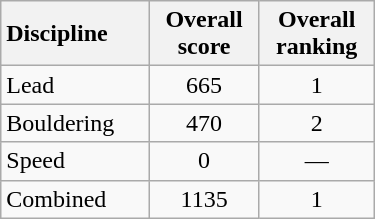<table class="wikitable floatright" style="text-align: center; width: 250px;">
<tr>
<th style="text-align:left;">Discipline</th>
<th>Overall<br>score</th>
<th>Overall<br>ranking</th>
</tr>
<tr>
<td style="text-align: left;">Lead</td>
<td>665</td>
<td>1</td>
</tr>
<tr>
<td style="text-align: left;">Bouldering</td>
<td>470</td>
<td>2</td>
</tr>
<tr>
<td style="text-align: left;">Speed</td>
<td>0</td>
<td>—</td>
</tr>
<tr>
<td style="text-align: left;">Combined</td>
<td>1135</td>
<td>1</td>
</tr>
</table>
